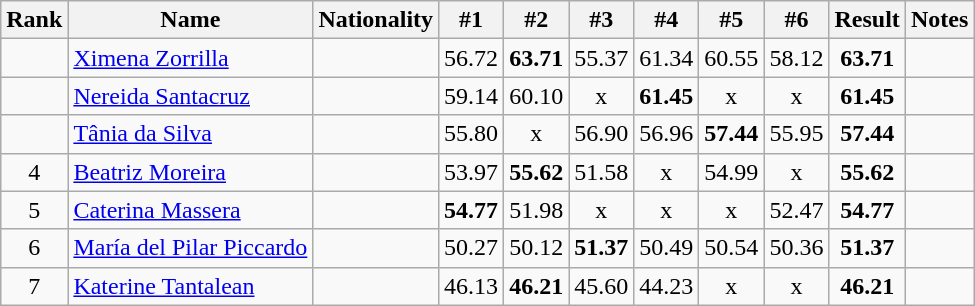<table class="wikitable sortable" style="text-align:center">
<tr>
<th>Rank</th>
<th>Name</th>
<th>Nationality</th>
<th>#1</th>
<th>#2</th>
<th>#3</th>
<th>#4</th>
<th>#5</th>
<th>#6</th>
<th>Result</th>
<th>Notes</th>
</tr>
<tr>
<td></td>
<td align=left><a href='#'>Ximena Zorrilla</a></td>
<td align=left></td>
<td>56.72</td>
<td><strong>63.71</strong></td>
<td>55.37</td>
<td>61.34</td>
<td>60.55</td>
<td>58.12</td>
<td><strong>63.71</strong></td>
<td></td>
</tr>
<tr>
<td></td>
<td align=left><a href='#'>Nereida Santacruz</a></td>
<td align=left></td>
<td>59.14</td>
<td>60.10</td>
<td>x</td>
<td><strong>61.45</strong></td>
<td>x</td>
<td>x</td>
<td><strong>61.45</strong></td>
<td></td>
</tr>
<tr>
<td></td>
<td align=left><a href='#'>Tânia da Silva</a></td>
<td align=left></td>
<td>55.80</td>
<td>x</td>
<td>56.90</td>
<td>56.96</td>
<td><strong>57.44</strong></td>
<td>55.95</td>
<td><strong>57.44</strong></td>
<td></td>
</tr>
<tr>
<td>4</td>
<td align=left><a href='#'>Beatriz Moreira</a></td>
<td align=left></td>
<td>53.97</td>
<td><strong>55.62</strong></td>
<td>51.58</td>
<td>x</td>
<td>54.99</td>
<td>x</td>
<td><strong>55.62</strong></td>
<td></td>
</tr>
<tr>
<td>5</td>
<td align=left><a href='#'>Caterina Massera</a></td>
<td align=left></td>
<td><strong>54.77</strong></td>
<td>51.98</td>
<td>x</td>
<td>x</td>
<td>x</td>
<td>52.47</td>
<td><strong>54.77</strong></td>
<td></td>
</tr>
<tr>
<td>6</td>
<td align=left><a href='#'>María del Pilar Piccardo</a></td>
<td align=left></td>
<td>50.27</td>
<td>50.12</td>
<td><strong>51.37</strong></td>
<td>50.49</td>
<td>50.54</td>
<td>50.36</td>
<td><strong>51.37</strong></td>
<td></td>
</tr>
<tr>
<td>7</td>
<td align=left><a href='#'>Katerine Tantalean</a></td>
<td align=left></td>
<td>46.13</td>
<td><strong>46.21</strong></td>
<td>45.60</td>
<td>44.23</td>
<td>x</td>
<td>x</td>
<td><strong>46.21</strong></td>
<td></td>
</tr>
</table>
